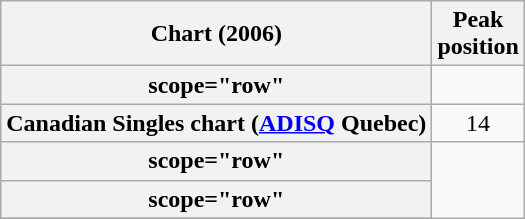<table class="wikitable sortable plainrowheaders">
<tr>
<th>Chart (2006)</th>
<th>Peak<br>position</th>
</tr>
<tr>
<th>scope="row"</th>
</tr>
<tr>
<th scope="row">Canadian Singles chart (<a href='#'>ADISQ</a> Quebec)</th>
<td align="center">14</td>
</tr>
<tr>
<th>scope="row"</th>
</tr>
<tr>
<th>scope="row"</th>
</tr>
<tr>
</tr>
</table>
